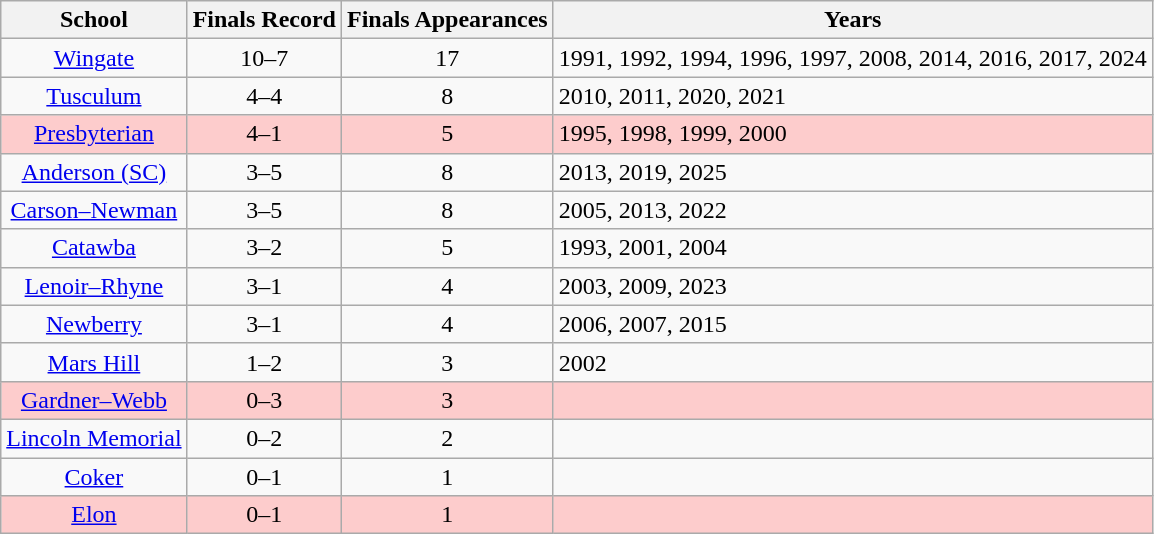<table class="wikitable sortable" style="text-align:center;">
<tr>
<th>School</th>
<th>Finals Record</th>
<th>Finals Appearances</th>
<th class=unsortable>Years</th>
</tr>
<tr>
<td><a href='#'>Wingate</a></td>
<td>10–7</td>
<td>17</td>
<td align=left>1991, 1992, 1994, 1996, 1997, 2008, 2014, 2016, 2017, 2024</td>
</tr>
<tr>
<td><a href='#'>Tusculum</a></td>
<td>4–4</td>
<td>8</td>
<td align=left>2010, 2011, 2020, 2021</td>
</tr>
<tr bgcolor=#fdcccc>
<td><a href='#'>Presbyterian</a></td>
<td>4–1</td>
<td>5</td>
<td align=left>1995, 1998, 1999, 2000</td>
</tr>
<tr>
<td><a href='#'>Anderson (SC)</a></td>
<td>3–5</td>
<td>8</td>
<td align=left>2013, 2019, 2025</td>
</tr>
<tr>
<td><a href='#'>Carson–Newman</a></td>
<td>3–5</td>
<td>8</td>
<td align=left>2005, 2013, 2022</td>
</tr>
<tr>
<td><a href='#'>Catawba</a></td>
<td>3–2</td>
<td>5</td>
<td align=left>1993, 2001, 2004</td>
</tr>
<tr>
<td><a href='#'>Lenoir–Rhyne</a></td>
<td>3–1</td>
<td>4</td>
<td align=left>2003, 2009, 2023</td>
</tr>
<tr>
<td><a href='#'>Newberry</a></td>
<td>3–1</td>
<td>4</td>
<td align=left>2006, 2007, 2015</td>
</tr>
<tr>
<td><a href='#'>Mars Hill</a></td>
<td>1–2</td>
<td>3</td>
<td align=left>2002</td>
</tr>
<tr bgcolor=#fdcccc>
<td><a href='#'>Gardner–Webb</a></td>
<td>0–3</td>
<td>3</td>
<td align=left></td>
</tr>
<tr>
<td><a href='#'>Lincoln Memorial</a></td>
<td>0–2</td>
<td>2</td>
<td align=left></td>
</tr>
<tr>
<td><a href='#'>Coker</a></td>
<td>0–1</td>
<td>1</td>
<td align=left></td>
</tr>
<tr bgcolor=#fdcccc>
<td><a href='#'>Elon</a></td>
<td>0–1</td>
<td>1</td>
<td align=left></td>
</tr>
</table>
